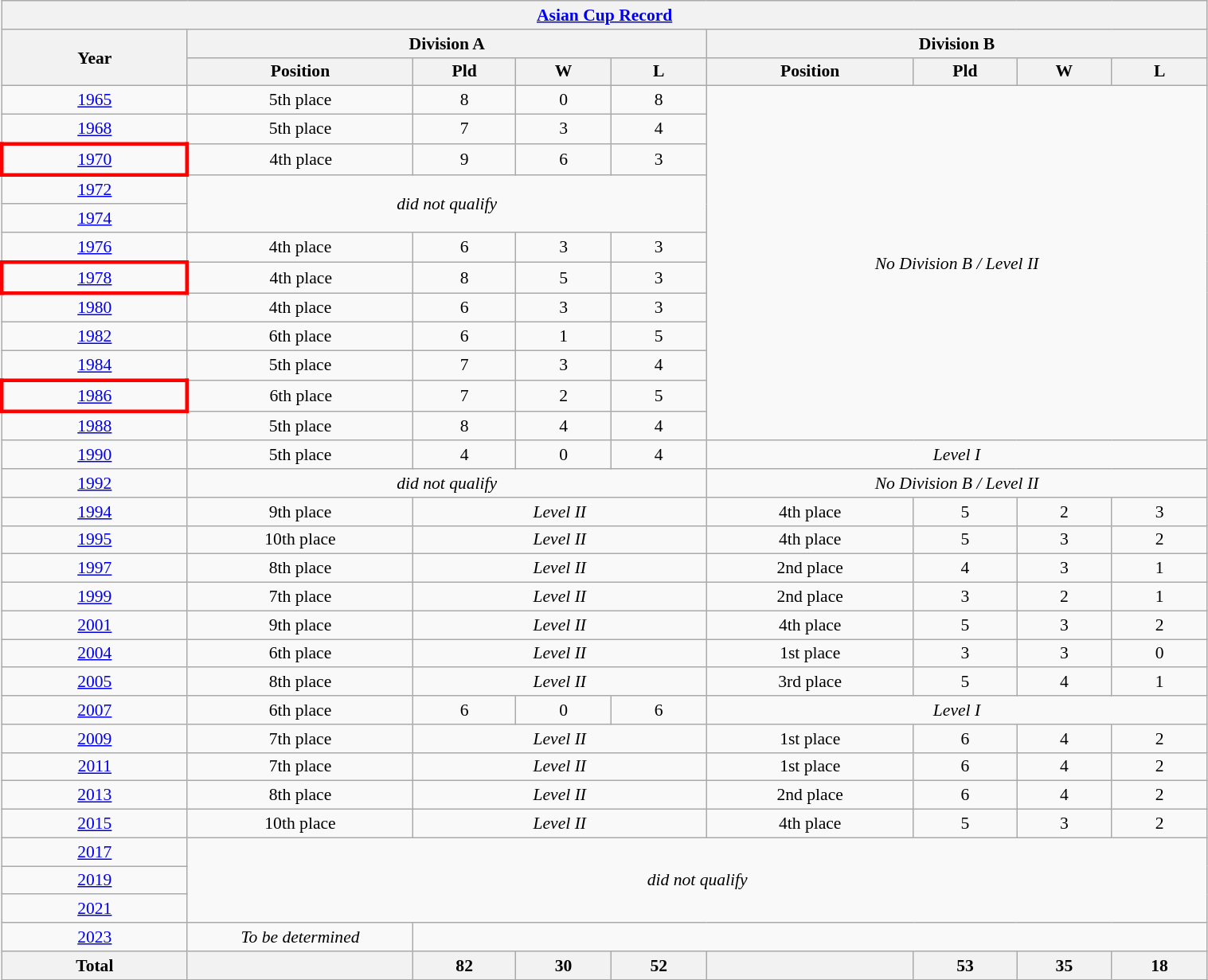<table class="wikitable collapsible autocollapse" width=80% style="text-align: center;font-size:90%;">
<tr>
<th colspan=9><a href='#'>Asian Cup Record</a></th>
</tr>
<tr>
<th rowspan=2 width=2%>Year</th>
<th colspan=4>Division A</th>
<th colspan=4>Division B</th>
</tr>
<tr>
<th width=2%>Position</th>
<th width=1%>Pld</th>
<th width=1%>W</th>
<th width=1%>L</th>
<th width=2%>Position</th>
<th width=1%>Pld</th>
<th width=1%>W</th>
<th width=1%>L</th>
</tr>
<tr>
<td> <a href='#'>1965</a></td>
<td>5th place</td>
<td>8</td>
<td>0</td>
<td>8</td>
<td rowspan=12 colspan=4><em>No Division B / Level II</em></td>
</tr>
<tr>
<td> <a href='#'>1968</a></td>
<td>5th place</td>
<td>7</td>
<td>3</td>
<td>4</td>
</tr>
<tr>
<td style="border: 3px solid red"> <a href='#'>1970</a></td>
<td>4th place</td>
<td>9</td>
<td>6</td>
<td>3</td>
</tr>
<tr>
<td> <a href='#'>1972</a></td>
<td rowspan=2 colspan=4><em>did not qualify</em></td>
</tr>
<tr>
<td> <a href='#'>1974</a></td>
</tr>
<tr>
<td> <a href='#'>1976</a></td>
<td>4th place</td>
<td>6</td>
<td>3</td>
<td>3</td>
</tr>
<tr>
<td style="border: 3px solid red"> <a href='#'>1978</a></td>
<td>4th place</td>
<td>8</td>
<td>5</td>
<td>3</td>
</tr>
<tr>
<td> <a href='#'>1980</a></td>
<td>4th place</td>
<td>6</td>
<td>3</td>
<td>3</td>
</tr>
<tr>
<td> <a href='#'>1982</a></td>
<td>6th place</td>
<td>6</td>
<td>1</td>
<td>5</td>
</tr>
<tr>
<td> <a href='#'>1984</a></td>
<td>5th place</td>
<td>7</td>
<td>3</td>
<td>4</td>
</tr>
<tr>
<td style="border: 3px solid red"> <a href='#'>1986</a></td>
<td>6th place</td>
<td>7</td>
<td>2</td>
<td>5</td>
</tr>
<tr>
<td> <a href='#'>1988</a></td>
<td>5th place</td>
<td>8</td>
<td>4</td>
<td>4</td>
</tr>
<tr>
<td> <a href='#'>1990</a></td>
<td>5th place</td>
<td>4</td>
<td>0</td>
<td>4</td>
<td rowspan=1 colspan=4><em>Level I</em></td>
</tr>
<tr>
<td> <a href='#'>1992</a></td>
<td rowspan=1 colspan=4><em>did not qualify</em></td>
<td rowspan=1 colspan=4><em>No Division B / Level II</em></td>
</tr>
<tr>
<td> <a href='#'>1994</a></td>
<td>9th place</td>
<td rowspan=1 colspan=3><em>Level II</em></td>
<td>4th place</td>
<td>5</td>
<td>2</td>
<td>3</td>
</tr>
<tr>
<td> <a href='#'>1995</a></td>
<td>10th place</td>
<td rowspan=1 colspan=3><em>Level II</em></td>
<td>4th place</td>
<td>5</td>
<td>3</td>
<td>2</td>
</tr>
<tr>
<td> <a href='#'>1997</a></td>
<td>8th place</td>
<td rowspan=1 colspan=3><em>Level II</em></td>
<td>2nd place</td>
<td>4</td>
<td>3</td>
<td>1</td>
</tr>
<tr>
<td> <a href='#'>1999</a></td>
<td>7th place</td>
<td rowspan=1 colspan=3><em>Level II</em></td>
<td>2nd place</td>
<td>3</td>
<td>2</td>
<td>1</td>
</tr>
<tr>
<td> <a href='#'>2001</a></td>
<td>9th place</td>
<td rowspan=1 colspan=3><em>Level II</em></td>
<td>4th place</td>
<td>5</td>
<td>3</td>
<td>2</td>
</tr>
<tr>
<td> <a href='#'>2004</a></td>
<td>6th place</td>
<td rowspan=1 colspan=3><em>Level II</em></td>
<td>1st place</td>
<td>3</td>
<td>3</td>
<td>0</td>
</tr>
<tr>
<td> <a href='#'>2005</a></td>
<td>8th place</td>
<td rowspan=1 colspan=3><em>Level II</em></td>
<td>3rd place</td>
<td>5</td>
<td>4</td>
<td>1</td>
</tr>
<tr>
<td> <a href='#'>2007</a></td>
<td>6th place</td>
<td>6</td>
<td>0</td>
<td>6</td>
<td rowspan=1 colspan=4><em>Level I</em></td>
</tr>
<tr>
<td> <a href='#'>2009</a></td>
<td>7th place</td>
<td rowspan=1 colspan=3><em>Level II</em></td>
<td>1st place</td>
<td>6</td>
<td>4</td>
<td>2</td>
</tr>
<tr>
<td> <a href='#'>2011</a></td>
<td>7th place</td>
<td rowspan=1 colspan=3><em>Level II</em></td>
<td>1st place</td>
<td>6</td>
<td>4</td>
<td>2</td>
</tr>
<tr>
<td> <a href='#'>2013</a></td>
<td>8th place</td>
<td rowspan=1 colspan=3><em>Level II</em></td>
<td>2nd place</td>
<td>6</td>
<td>4</td>
<td>2</td>
</tr>
<tr>
<td> <a href='#'>2015</a></td>
<td>10th place</td>
<td rowspan=1 colspan=3><em>Level II</em></td>
<td>4th place</td>
<td>5</td>
<td>3</td>
<td>2</td>
</tr>
<tr>
<td> <a href='#'>2017</a></td>
<td rowspan=3 colspan=8><em>did not qualify</em></td>
</tr>
<tr>
<td> <a href='#'>2019</a></td>
</tr>
<tr>
<td> <a href='#'>2021</a></td>
</tr>
<tr>
<td> <a href='#'>2023</a></td>
<td colapan=8><em>To be determined</em></td>
</tr>
<tr>
<th><strong>Total</strong></th>
<th></th>
<th>82</th>
<th>30</th>
<th>52</th>
<th></th>
<th>53</th>
<th>35</th>
<th>18</th>
</tr>
</table>
